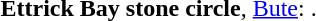<table border="0">
<tr>
<td></td>
<td><strong>Ettrick Bay stone circle</strong>, <a href='#'>Bute</a>: .</td>
</tr>
</table>
